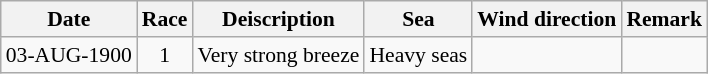<table class="wikitable" style="text-align:right; font-size:90%">
<tr>
<th>Date</th>
<th>Race</th>
<th>Deiscription</th>
<th>Sea</th>
<th>Wind direction</th>
<th>Remark</th>
</tr>
<tr>
<td>03-AUG-1900</td>
<td align=center>1</td>
<td align=left>Very strong breeze</td>
<td align=left>Heavy seas</td>
<td align=center></td>
<td></td>
</tr>
</table>
